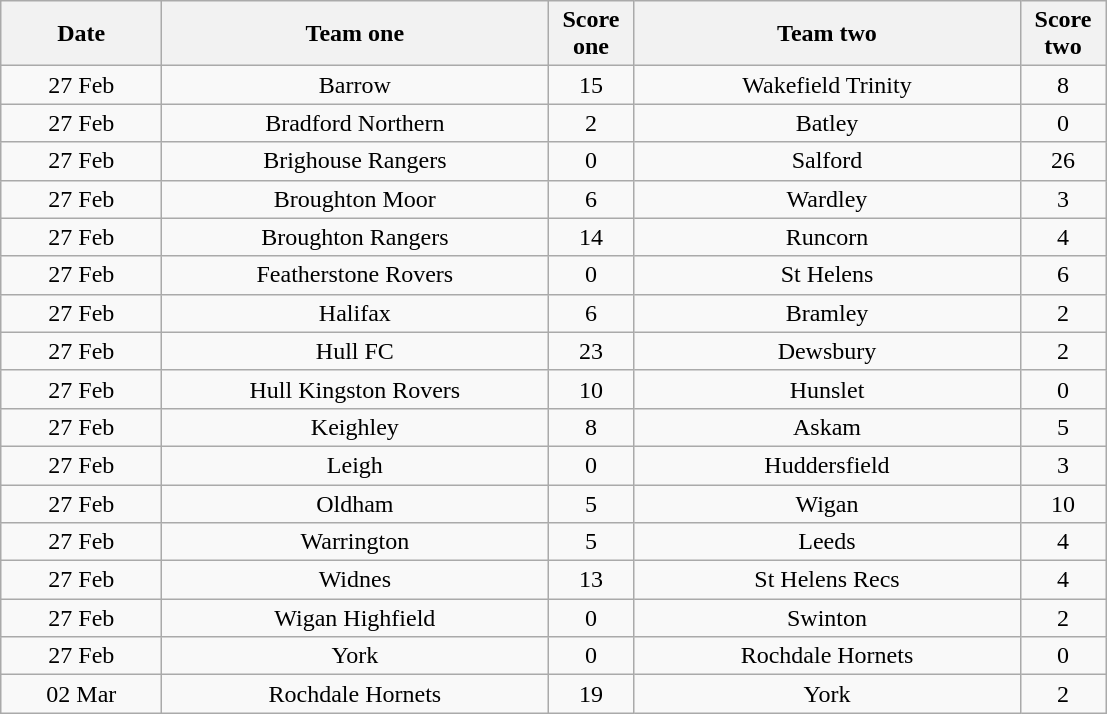<table class="wikitable" style="text-align: center">
<tr>
<th width=100>Date</th>
<th width=250>Team one</th>
<th width=50>Score one</th>
<th width=250>Team two</th>
<th width=50>Score two</th>
</tr>
<tr>
<td>27 Feb</td>
<td>Barrow</td>
<td>15</td>
<td>Wakefield Trinity</td>
<td>8</td>
</tr>
<tr>
<td>27 Feb</td>
<td>Bradford Northern</td>
<td>2</td>
<td>Batley</td>
<td>0</td>
</tr>
<tr>
<td>27 Feb</td>
<td>Brighouse Rangers</td>
<td>0</td>
<td>Salford</td>
<td>26</td>
</tr>
<tr>
<td>27 Feb</td>
<td>Broughton Moor</td>
<td>6</td>
<td>Wardley</td>
<td>3</td>
</tr>
<tr>
<td>27 Feb</td>
<td>Broughton Rangers</td>
<td>14</td>
<td>Runcorn</td>
<td>4</td>
</tr>
<tr>
<td>27 Feb</td>
<td>Featherstone Rovers</td>
<td>0</td>
<td>St Helens</td>
<td>6</td>
</tr>
<tr>
<td>27 Feb</td>
<td>Halifax</td>
<td>6</td>
<td>Bramley</td>
<td>2</td>
</tr>
<tr>
<td>27 Feb</td>
<td>Hull FC</td>
<td>23</td>
<td>Dewsbury</td>
<td>2</td>
</tr>
<tr>
<td>27 Feb</td>
<td>Hull Kingston Rovers</td>
<td>10</td>
<td>Hunslet</td>
<td>0</td>
</tr>
<tr>
<td>27 Feb</td>
<td>Keighley</td>
<td>8</td>
<td>Askam</td>
<td>5</td>
</tr>
<tr>
<td>27 Feb</td>
<td>Leigh</td>
<td>0</td>
<td>Huddersfield</td>
<td>3</td>
</tr>
<tr>
<td>27 Feb</td>
<td>Oldham</td>
<td>5</td>
<td>Wigan</td>
<td>10</td>
</tr>
<tr>
<td>27 Feb</td>
<td>Warrington</td>
<td>5</td>
<td>Leeds</td>
<td>4</td>
</tr>
<tr>
<td>27 Feb</td>
<td>Widnes</td>
<td>13</td>
<td>St Helens Recs</td>
<td>4</td>
</tr>
<tr>
<td>27 Feb</td>
<td>Wigan Highfield</td>
<td>0</td>
<td>Swinton</td>
<td>2</td>
</tr>
<tr>
<td>27 Feb</td>
<td>York</td>
<td>0</td>
<td>Rochdale Hornets</td>
<td>0</td>
</tr>
<tr>
<td>02 Mar</td>
<td>Rochdale Hornets</td>
<td>19</td>
<td>York</td>
<td>2</td>
</tr>
</table>
